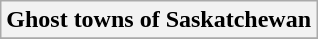<table class="wikitable sortable collapsible">
<tr>
<th colspan=4>Ghost towns of Saskatchewan</th>
</tr>
<tr>
</tr>
</table>
